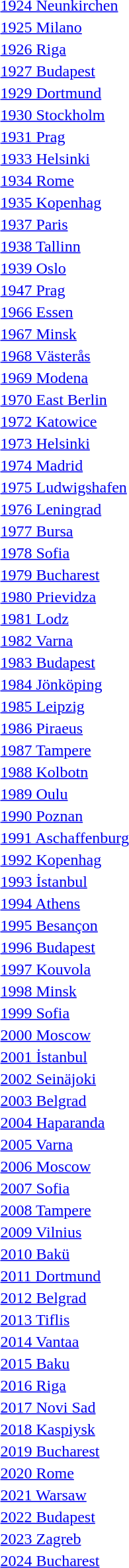<table>
<tr>
<td><a href='#'>1924 Neunkirchen</a></td>
<td></td>
<td></td>
<td></td>
</tr>
<tr>
<td><a href='#'>1925 Milano</a></td>
<td></td>
<td></td>
<td></td>
</tr>
<tr>
<td><a href='#'>1926 Riga</a></td>
<td></td>
<td></td>
<td></td>
</tr>
<tr>
<td><a href='#'>1927 Budapest</a></td>
<td></td>
<td></td>
<td></td>
</tr>
<tr>
<td><a href='#'>1929 Dortmund</a></td>
<td></td>
<td></td>
<td></td>
</tr>
<tr>
<td><a href='#'>1930 Stockholm</a></td>
<td></td>
<td></td>
<td></td>
</tr>
<tr>
<td><a href='#'>1931 Prag</a></td>
<td></td>
<td></td>
<td></td>
</tr>
<tr>
<td><a href='#'>1933 Helsinki</a></td>
<td></td>
<td></td>
<td></td>
</tr>
<tr>
<td><a href='#'>1934 Rome</a></td>
<td></td>
<td></td>
<td></td>
</tr>
<tr>
<td><a href='#'>1935 Kopenhag</a></td>
<td></td>
<td></td>
<td></td>
</tr>
<tr>
<td><a href='#'>1937 Paris</a></td>
<td></td>
<td></td>
<td></td>
</tr>
<tr>
<td><a href='#'>1938 Tallinn</a></td>
<td></td>
<td></td>
<td></td>
</tr>
<tr>
<td><a href='#'>1939 Oslo</a></td>
<td></td>
<td></td>
<td></td>
</tr>
<tr>
<td><a href='#'>1947 Prag</a></td>
<td></td>
<td></td>
<td></td>
</tr>
<tr>
<td><a href='#'>1966 Essen</a></td>
<td></td>
<td></td>
<td></td>
</tr>
<tr>
<td><a href='#'>1967 Minsk</a></td>
<td></td>
<td></td>
<td></td>
</tr>
<tr>
<td><a href='#'>1968 Västerås</a></td>
<td></td>
<td></td>
<td></td>
</tr>
<tr>
<td><a href='#'>1969 Modena</a></td>
<td></td>
<td></td>
<td></td>
</tr>
<tr>
<td><a href='#'>1970 East Berlin</a></td>
<td></td>
<td></td>
<td></td>
</tr>
<tr>
<td><a href='#'>1972 Katowice</a></td>
<td></td>
<td></td>
<td></td>
</tr>
<tr>
<td><a href='#'>1973 Helsinki</a></td>
<td></td>
<td></td>
<td></td>
</tr>
<tr>
<td><a href='#'>1974 Madrid</a></td>
<td></td>
<td></td>
<td></td>
</tr>
<tr>
<td><a href='#'>1975 Ludwigshafen</a></td>
<td></td>
<td></td>
<td></td>
</tr>
<tr>
<td><a href='#'>1976 Leningrad</a></td>
<td></td>
<td></td>
<td></td>
</tr>
<tr>
<td><a href='#'>1977 Bursa</a></td>
<td></td>
<td></td>
<td></td>
</tr>
<tr>
<td><a href='#'>1978 Sofia</a></td>
<td></td>
<td></td>
<td></td>
</tr>
<tr>
<td><a href='#'>1979 Bucharest</a></td>
<td></td>
<td></td>
<td></td>
</tr>
<tr>
<td><a href='#'>1980 Prievidza</a></td>
<td></td>
<td></td>
<td></td>
</tr>
<tr>
<td><a href='#'>1981 Lodz</a></td>
<td></td>
<td></td>
<td></td>
</tr>
<tr>
<td><a href='#'>1982 Varna</a></td>
<td></td>
<td></td>
<td></td>
</tr>
<tr>
<td><a href='#'>1983 Budapest</a></td>
<td></td>
<td></td>
<td></td>
</tr>
<tr>
<td><a href='#'>1984 Jönköping</a></td>
<td></td>
<td></td>
<td></td>
</tr>
<tr>
<td><a href='#'>1985 Leipzig</a></td>
<td></td>
<td></td>
<td></td>
</tr>
<tr>
<td><a href='#'>1986 Piraeus</a></td>
<td></td>
<td></td>
<td></td>
</tr>
<tr>
<td><a href='#'>1987 Tampere</a></td>
<td></td>
<td></td>
<td></td>
</tr>
<tr>
<td><a href='#'>1988 Kolbotn</a></td>
<td></td>
<td></td>
<td></td>
</tr>
<tr>
<td><a href='#'>1989 Oulu</a></td>
<td></td>
<td></td>
<td></td>
</tr>
<tr>
<td><a href='#'>1990 Poznan</a></td>
<td></td>
<td></td>
<td></td>
</tr>
<tr>
<td><a href='#'>1991 Aschaffenburg</a></td>
<td></td>
<td></td>
<td></td>
</tr>
<tr>
<td><a href='#'>1992 Kopenhag</a></td>
<td></td>
<td></td>
<td></td>
</tr>
<tr>
<td><a href='#'>1993 İstanbul</a></td>
<td></td>
<td></td>
<td></td>
</tr>
<tr>
<td><a href='#'>1994 Athens</a></td>
<td></td>
<td></td>
<td></td>
</tr>
<tr>
<td><a href='#'>1995 Besançon</a></td>
<td></td>
<td></td>
<td></td>
</tr>
<tr>
<td><a href='#'>1996 Budapest</a></td>
<td></td>
<td></td>
<td></td>
</tr>
<tr>
<td><a href='#'>1997 Kouvola</a></td>
<td></td>
<td></td>
<td></td>
</tr>
<tr>
<td><a href='#'>1998 Minsk</a></td>
<td></td>
<td></td>
<td></td>
</tr>
<tr>
<td><a href='#'>1999 Sofia</a></td>
<td></td>
<td></td>
<td></td>
</tr>
<tr>
<td><a href='#'>2000 Moscow</a></td>
<td></td>
<td></td>
<td></td>
</tr>
<tr>
<td><a href='#'>2001 İstanbul</a></td>
<td></td>
<td></td>
<td></td>
</tr>
<tr>
<td><a href='#'>2002 Seinäjoki</a></td>
<td></td>
<td></td>
<td></td>
</tr>
<tr>
<td><a href='#'>2003 Belgrad</a></td>
<td></td>
<td></td>
<td></td>
</tr>
<tr>
<td><a href='#'>2004 Haparanda</a></td>
<td></td>
<td></td>
<td></td>
</tr>
<tr>
<td rowspan=2><a href='#'>2005 Varna</a></td>
<td rowspan=2></td>
<td rowspan=2></td>
<td></td>
</tr>
<tr>
<td></td>
</tr>
<tr>
<td rowspan=2><a href='#'>2006 Moscow</a></td>
<td rowspan=2></td>
<td rowspan=2></td>
<td></td>
</tr>
<tr>
<td></td>
</tr>
<tr>
<td rowspan=2><a href='#'>2007 Sofia</a></td>
<td rowspan=2></td>
<td rowspan=2></td>
<td></td>
</tr>
<tr>
<td></td>
</tr>
<tr>
<td rowspan=2><a href='#'>2008 Tampere</a></td>
<td rowspan=2></td>
<td rowspan=2></td>
<td></td>
</tr>
<tr>
<td></td>
</tr>
<tr>
<td rowspan=2><a href='#'>2009 Vilnius</a></td>
<td rowspan=2></td>
<td rowspan=2></td>
<td></td>
</tr>
<tr>
<td></td>
</tr>
<tr>
<td rowspan=2><a href='#'>2010 Bakü</a></td>
<td rowspan=2></td>
<td rowspan=2></td>
<td></td>
</tr>
<tr>
<td></td>
</tr>
<tr>
<td rowspan=2><a href='#'>2011 Dortmund</a></td>
<td rowspan=2></td>
<td rowspan=2></td>
<td></td>
</tr>
<tr>
<td></td>
</tr>
<tr>
<td rowspan=2><a href='#'>2012 Belgrad</a></td>
<td rowspan=2></td>
<td rowspan=2></td>
<td></td>
</tr>
<tr>
<td></td>
</tr>
<tr>
<td rowspan=2><a href='#'>2013 Tiflis</a></td>
<td rowspan=2></td>
<td rowspan=2></td>
<td></td>
</tr>
<tr>
<td></td>
</tr>
<tr>
<td rowspan=2><a href='#'>2014 Vantaa</a></td>
<td rowspan=2></td>
<td rowspan=2></td>
<td></td>
</tr>
<tr>
<td></td>
</tr>
<tr>
<td rowspan=2><a href='#'>2015 Baku</a></td>
<td rowspan=2></td>
<td rowspan=2></td>
<td></td>
</tr>
<tr>
<td></td>
</tr>
<tr>
<td rowspan=2><a href='#'>2016 Riga</a></td>
<td rowspan=2></td>
<td rowspan=2></td>
<td></td>
</tr>
<tr>
<td></td>
</tr>
<tr>
<td rowspan=2><a href='#'>2017 Novi Sad</a></td>
<td rowspan=2></td>
<td rowspan=2></td>
<td></td>
</tr>
<tr>
<td></td>
</tr>
<tr>
<td rowspan=2><a href='#'>2018 Kaspiysk</a></td>
<td rowspan=2></td>
<td rowspan=2></td>
<td></td>
</tr>
<tr>
<td></td>
</tr>
<tr>
<td rowspan=2><a href='#'>2019 Bucharest</a></td>
<td rowspan=2></td>
<td rowspan=2></td>
<td></td>
</tr>
<tr>
<td></td>
</tr>
<tr>
<td rowspan=2><a href='#'>2020 Rome</a></td>
<td rowspan=2></td>
<td rowspan=2></td>
<td></td>
</tr>
<tr>
<td></td>
</tr>
<tr>
<td rowspan=2><a href='#'>2021 Warsaw</a></td>
<td rowspan=2></td>
<td rowspan=2></td>
<td></td>
</tr>
<tr>
<td></td>
</tr>
<tr>
<td rowspan=2><a href='#'>2022 Budapest</a></td>
<td rowspan=2></td>
<td rowspan=2></td>
<td></td>
</tr>
<tr>
<td></td>
</tr>
<tr>
<td rowspan=2><a href='#'>2023 Zagreb</a></td>
<td rowspan=2></td>
<td rowspan=2></td>
<td></td>
</tr>
<tr>
<td></td>
</tr>
<tr>
<td rowspan=2><a href='#'>2024 Bucharest</a></td>
<td rowspan=2></td>
<td rowspan=2></td>
<td></td>
</tr>
<tr>
<td></td>
</tr>
</table>
